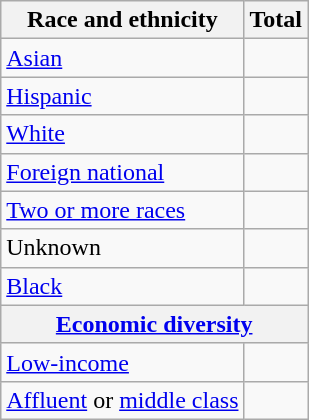<table class="wikitable floatright sortable collapsible"; text-align:right; font-size:80%;">
<tr>
<th>Race and ethnicity</th>
<th colspan="2" data-sort-type=number>Total</th>
</tr>
<tr>
<td><a href='#'>Asian</a></td>
<td style="text-align:right"></td>
</tr>
<tr>
<td><a href='#'>Hispanic</a></td>
<td style="text-align:right"></td>
</tr>
<tr>
<td><a href='#'>White</a></td>
<td style="text-align:right"></td>
</tr>
<tr>
<td><a href='#'>Foreign national</a></td>
<td style="text-align:right"></td>
</tr>
<tr>
<td><a href='#'>Two or more races</a></td>
<td style="text-align:right"></td>
</tr>
<tr>
<td>Unknown</td>
<td align=right></td>
</tr>
<tr>
<td><a href='#'>Black</a></td>
<td style="text-align:right"></td>
</tr>
<tr>
<th colspan="4" data-sort-type=number><a href='#'>Economic diversity</a></th>
</tr>
<tr>
<td><a href='#'>Low-income</a></td>
<td style="text-align:right"></td>
</tr>
<tr>
<td><a href='#'>Affluent</a> or <a href='#'>middle class</a></td>
<td style="text-align:right"></td>
</tr>
</table>
